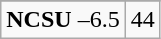<table class="wikitable">
<tr align="center">
</tr>
<tr align="center">
<td><strong>NCSU</strong> –6.5</td>
<td>44</td>
</tr>
</table>
